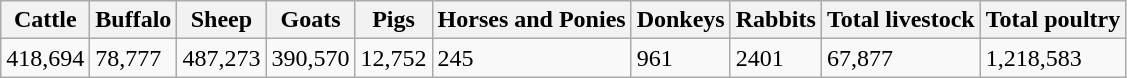<table class="wikitable">
<tr>
<th>Cattle</th>
<th>Buffalo</th>
<th>Sheep</th>
<th>Goats</th>
<th>Pigs</th>
<th>Horses and Ponies</th>
<th>Donkeys</th>
<th>Rabbits</th>
<th>Total livestock</th>
<th>Total poultry</th>
</tr>
<tr>
<td>418,694</td>
<td>78,777</td>
<td>487,273</td>
<td>390,570</td>
<td>12,752</td>
<td>245</td>
<td>961</td>
<td>2401</td>
<td>67,877</td>
<td>1,218,583</td>
</tr>
</table>
